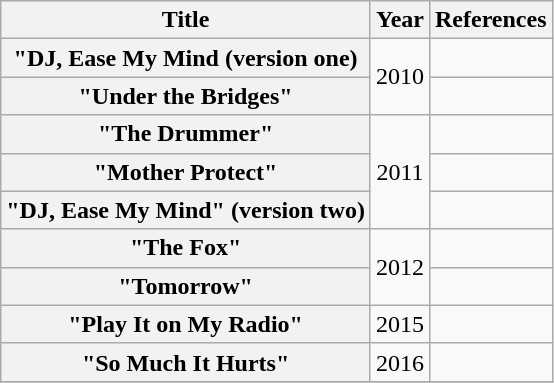<table class="wikitable plainrowheaders" style="text-align:center;">
<tr>
<th scope="col">Title</th>
<th scope="col">Year</th>
<th scope="col">References</th>
</tr>
<tr>
<th scope="row">"DJ, Ease My Mind <span>(version one)</span></th>
<td rowspan="2">2010</td>
<td></td>
</tr>
<tr>
<th scope="row">"Under the Bridges"</th>
<td></td>
</tr>
<tr>
<th scope="row">"The Drummer"</th>
<td rowspan="3">2011</td>
<td></td>
</tr>
<tr>
<th scope="row">"Mother Protect"</th>
<td></td>
</tr>
<tr>
<th scope="row">"DJ, Ease My Mind" <span>(version two)</span></th>
<td></td>
</tr>
<tr>
<th scope="row">"The Fox"</th>
<td rowspan="2">2012</td>
<td></td>
</tr>
<tr>
<th scope="row">"Tomorrow"</th>
<td></td>
</tr>
<tr>
<th scope="row">"Play It on My Radio"</th>
<td rowspan="1">2015</td>
<td></td>
</tr>
<tr>
<th scope="row">"So Much It Hurts"</th>
<td rowspan="1">2016</td>
<td></td>
</tr>
<tr>
</tr>
</table>
